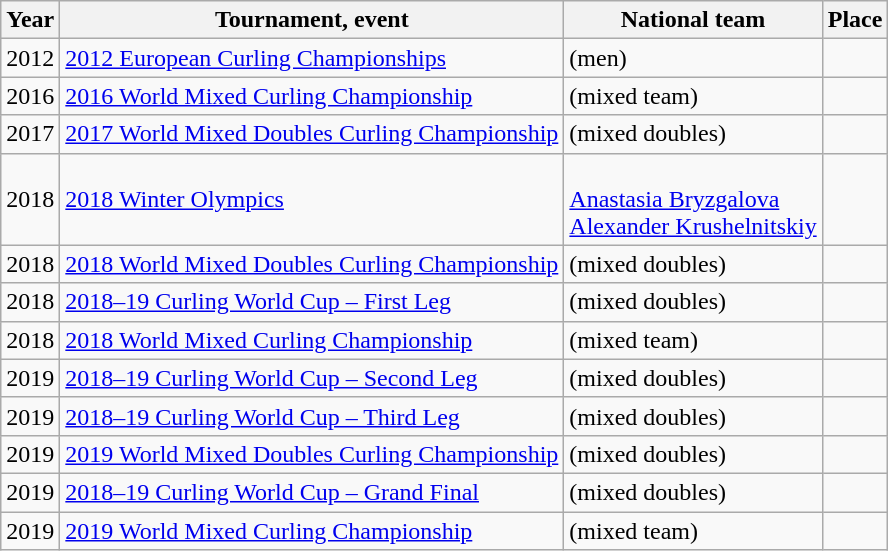<table class="wikitable">
<tr>
<th scope="col">Year</th>
<th scope="col">Tournament, event</th>
<th scope="col">National team</th>
<th scope="col">Place</th>
</tr>
<tr>
<td>2012</td>
<td><a href='#'>2012 European Curling Championships</a></td>
<td> (men)</td>
<td></td>
</tr>
<tr>
<td>2016</td>
<td><a href='#'>2016 World Mixed Curling Championship</a></td>
<td> (mixed team)</td>
<td></td>
</tr>
<tr>
<td>2017</td>
<td><a href='#'>2017 World Mixed Doubles Curling Championship</a></td>
<td> (mixed doubles)</td>
<td></td>
</tr>
<tr>
<td>2018</td>
<td><a href='#'>2018 Winter Olympics</a></td>
<td><br> <a href='#'>Anastasia Bryzgalova</a><br><a href='#'>Alexander Krushelnitskiy</a></td>
<td></td>
</tr>
<tr>
<td>2018</td>
<td><a href='#'>2018 World Mixed Doubles Curling Championship</a></td>
<td> (mixed doubles)</td>
<td></td>
</tr>
<tr>
<td>2018</td>
<td><a href='#'>2018–19 Curling World Cup – First Leg</a></td>
<td> (mixed doubles)</td>
<td></td>
</tr>
<tr>
<td>2018</td>
<td><a href='#'>2018 World Mixed Curling Championship</a></td>
<td> (mixed team)</td>
<td></td>
</tr>
<tr>
<td>2019</td>
<td><a href='#'>2018–19 Curling World Cup – Second Leg</a></td>
<td> (mixed doubles)</td>
<td></td>
</tr>
<tr>
<td>2019</td>
<td><a href='#'>2018–19 Curling World Cup – Third Leg</a></td>
<td> (mixed doubles)</td>
<td></td>
</tr>
<tr>
<td>2019</td>
<td><a href='#'>2019 World Mixed Doubles Curling Championship</a></td>
<td> (mixed doubles)</td>
<td></td>
</tr>
<tr>
<td>2019</td>
<td><a href='#'>2018–19 Curling World Cup – Grand Final</a></td>
<td> (mixed doubles)</td>
<td></td>
</tr>
<tr>
<td>2019</td>
<td><a href='#'>2019 World Mixed Curling Championship</a></td>
<td> (mixed team)</td>
<td></td>
</tr>
</table>
